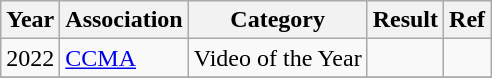<table class="wikitable">
<tr>
<th>Year</th>
<th>Association</th>
<th>Category</th>
<th>Result</th>
<th>Ref</th>
</tr>
<tr>
<td>2022</td>
<td><a href='#'>CCMA</a></td>
<td>Video of the Year</td>
<td></td>
<td></td>
</tr>
<tr>
</tr>
</table>
